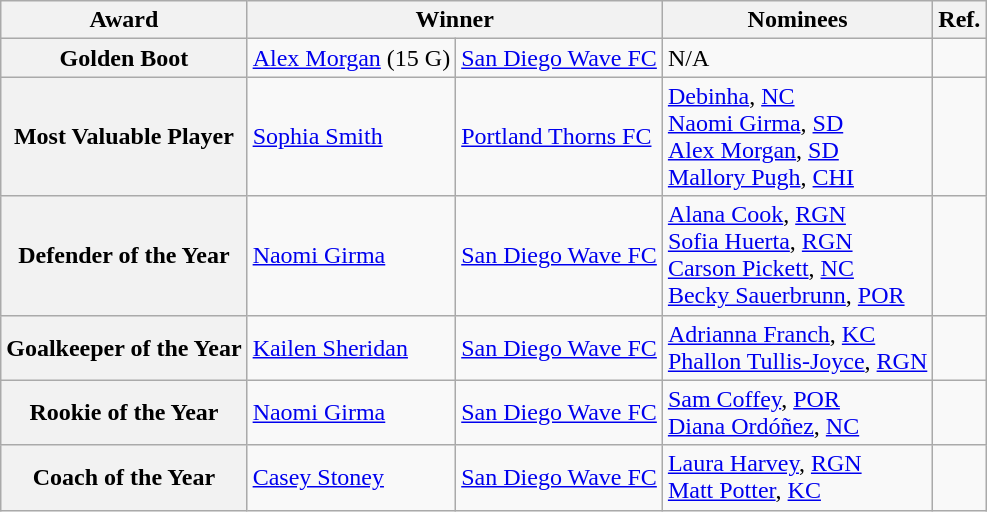<table class="wikitable">
<tr>
<th>Award</th>
<th colspan=2>Winner</th>
<th>Nominees</th>
<th>Ref.</th>
</tr>
<tr>
<th>Golden Boot</th>
<td> <a href='#'>Alex Morgan</a> (15 G)</td>
<td><a href='#'>San Diego Wave FC</a></td>
<td>N/A</td>
<td></td>
</tr>
<tr>
<th>Most Valuable Player</th>
<td> <a href='#'>Sophia Smith</a></td>
<td><a href='#'>Portland Thorns FC</a></td>
<td> <a href='#'>Debinha</a>, <a href='#'>NC</a><br> <a href='#'>Naomi Girma</a>, <a href='#'>SD</a><br> <a href='#'>Alex Morgan</a>, <a href='#'>SD</a><br> <a href='#'>Mallory Pugh</a>, <a href='#'>CHI</a></td>
<td></td>
</tr>
<tr>
<th>Defender of the Year</th>
<td> <a href='#'>Naomi Girma</a></td>
<td><a href='#'>San Diego Wave FC</a></td>
<td> <a href='#'>Alana Cook</a>, <a href='#'>RGN</a><br> <a href='#'>Sofia Huerta</a>, <a href='#'>RGN</a><br> <a href='#'>Carson Pickett</a>, <a href='#'>NC</a><br> <a href='#'>Becky Sauerbrunn</a>, <a href='#'>POR</a></td>
<td></td>
</tr>
<tr>
<th>Goalkeeper of the Year</th>
<td> <a href='#'>Kailen Sheridan</a></td>
<td><a href='#'>San Diego Wave FC</a></td>
<td> <a href='#'>Adrianna Franch</a>, <a href='#'>KC</a><br> <a href='#'>Phallon Tullis-Joyce</a>, <a href='#'>RGN</a></td>
<td></td>
</tr>
<tr>
<th>Rookie of the Year</th>
<td> <a href='#'>Naomi Girma</a></td>
<td><a href='#'>San Diego Wave FC</a></td>
<td> <a href='#'>Sam Coffey</a>, <a href='#'>POR</a><br> <a href='#'>Diana Ordóñez</a>, <a href='#'>NC</a></td>
<td></td>
</tr>
<tr>
<th>Coach of the Year</th>
<td> <a href='#'>Casey Stoney</a></td>
<td><a href='#'>San Diego Wave FC</a></td>
<td> <a href='#'>Laura Harvey</a>, <a href='#'>RGN</a><br> <a href='#'>Matt Potter</a>, <a href='#'>KC</a><br></td>
<td></td>
</tr>
</table>
